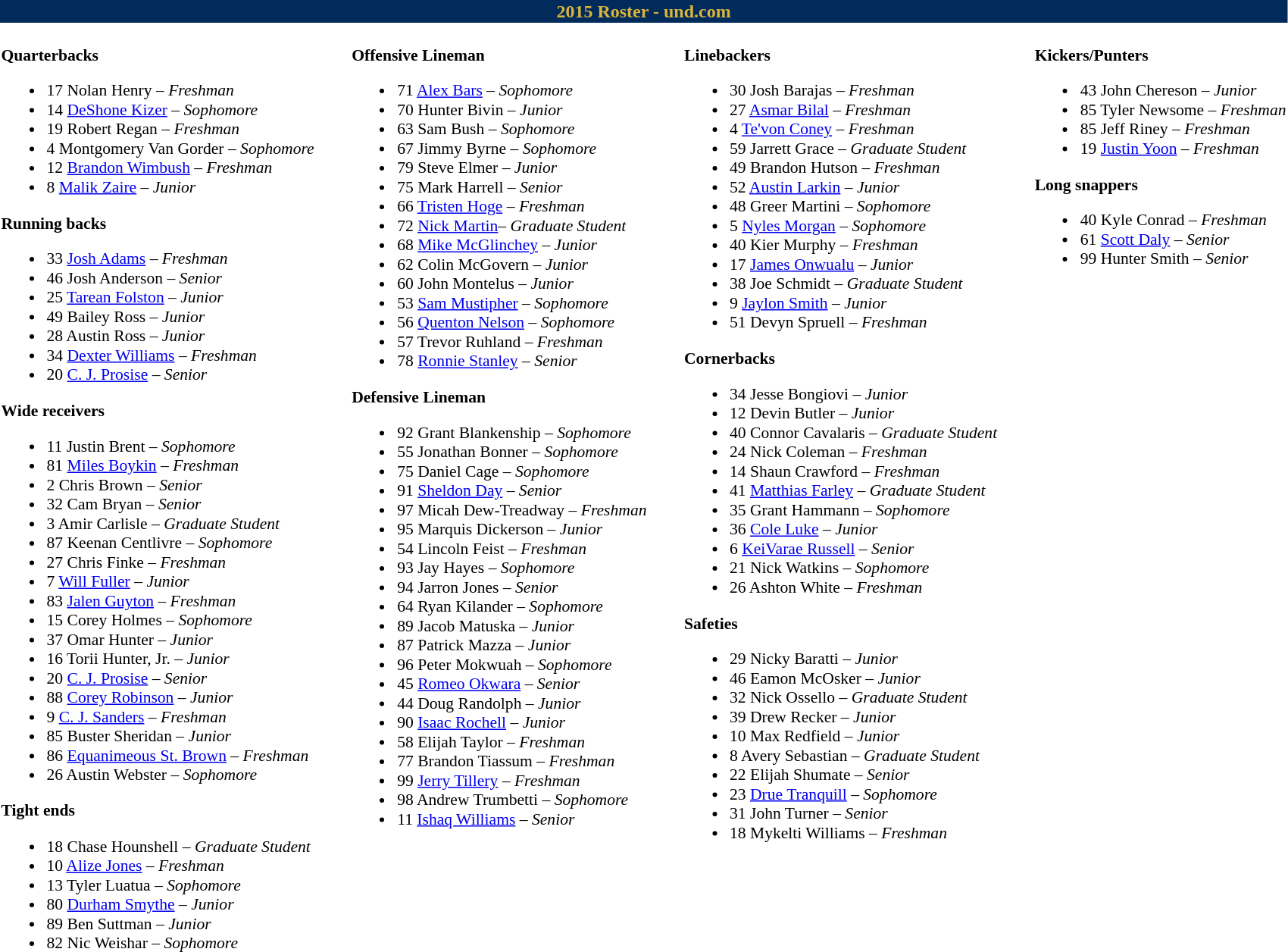<table class="toccolours" style="text-align: left;">
<tr>
<th colspan="9" style="text-align:center; background:#002b5b; color:#dcb439;">2015 Roster - und.com</th>
</tr>
<tr>
<td style="font-size:90%; vertical-align:top;"><br><strong>Quarterbacks</strong><ul><li>17 Nolan Henry – <em>Freshman</em></li><li>14 <a href='#'>DeShone Kizer</a> – <em>Sophomore</em> <em></em></li><li>19 Robert Regan – <em>Freshman</em></li><li>4 Montgomery Van Gorder – <em>Sophomore</em></li><li>12 <a href='#'>Brandon Wimbush</a> – <em>Freshman</em></li><li>8 <a href='#'>Malik Zaire</a> – <em>Junior</em> <em></em></li></ul><strong>Running backs</strong><ul><li>33 <a href='#'>Josh Adams</a> – <em>Freshman</em></li><li>46 Josh Anderson – <em>Senior</em></li><li>25 <a href='#'>Tarean Folston</a> – <em>Junior</em> <em></em></li><li>49 Bailey Ross – <em>Junior</em></li><li>28 Austin Ross – <em>Junior</em></li><li>34 <a href='#'>Dexter Williams</a> – <em>Freshman</em></li><li>20 <a href='#'>C. J. Prosise</a> – <em>Senior</em></li></ul><strong>Wide receivers</strong><ul><li>11 Justin Brent – <em>Sophomore</em></li><li>81 <a href='#'>Miles Boykin</a> – <em>Freshman</em></li><li>2 Chris Brown – <em>Senior</em></li><li>32 Cam Bryan – <em>Senior</em></li><li>3 Amir Carlisle – <em>Graduate Student</em></li><li>87 Keenan Centlivre – <em>Sophomore</em></li><li>27 Chris Finke – <em>Freshman</em></li><li>7 <a href='#'>Will Fuller</a> – <em>Junior</em></li><li>83 <a href='#'>Jalen Guyton</a> – <em>Freshman</em></li><li>15 Corey Holmes – <em>Sophomore</em></li><li>37 Omar Hunter – <em>Junior</em></li><li>16 Torii Hunter, Jr. – <em>Junior</em></li><li>20 <a href='#'>C. J. Prosise</a> – <em>Senior</em></li><li>88 <a href='#'>Corey Robinson</a> – <em>Junior</em></li><li>9 <a href='#'>C. J. Sanders</a> – <em>Freshman</em></li><li>85 Buster Sheridan – <em>Junior</em></li><li>86 <a href='#'>Equanimeous St. Brown</a> – <em>Freshman</em></li><li>26 Austin Webster – <em>Sophomore</em></li></ul><strong>Tight ends</strong><ul><li>18 Chase Hounshell – <em>Graduate Student</em></li><li>10 <a href='#'>Alize Jones</a> – <em>Freshman</em></li><li>13 Tyler Luatua – <em>Sophomore</em> <em></em></li><li>80 <a href='#'>Durham Smythe</a> – <em>Junior</em> <em></em> <em></em></li><li>89 Ben Suttman – <em>Junior</em></li><li>82 Nic Weishar – <em>Sophomore</em> <em></em></li></ul></td>
<td width="25"> </td>
<td style="font-size:90%; vertical-align:top;"><br><strong>Offensive Lineman</strong><ul><li>71 <a href='#'>Alex Bars</a> – <em>Sophomore</em> <em></em></li><li>70 Hunter Bivin – <em>Junior</em></li><li>63 Sam Bush – <em>Sophomore</em></li><li>67 Jimmy Byrne – <em>Sophomore</em></li><li>79 Steve Elmer – <em>Junior</em></li><li>75 Mark Harrell – <em>Senior</em></li><li>66 <a href='#'>Tristen Hoge</a> – <em>Freshman</em></li><li>72 <a href='#'>Nick Martin</a>– <em>Graduate Student</em></li><li>68 <a href='#'>Mike McGlinchey</a> – <em>Junior</em></li><li>62 Colin McGovern – <em>Junior</em></li><li>60 John Montelus – <em>Junior</em></li><li>53 <a href='#'>Sam Mustipher</a> – <em>Sophomore</em></li><li>56 <a href='#'>Quenton Nelson</a> – <em>Sophomore</em></li><li>57 Trevor Ruhland – <em>Freshman</em></li><li>78 <a href='#'>Ronnie Stanley</a> – <em>Senior</em></li></ul><strong>Defensive Lineman</strong><ul><li>92 Grant Blankenship – <em>Sophomore</em></li><li>55 Jonathan Bonner – <em>Sophomore</em></li><li>75 Daniel Cage – <em>Sophomore</em></li><li>91 <a href='#'>Sheldon Day</a> – <em>Senior</em></li><li>97 Micah Dew-Treadway – <em>Freshman</em></li><li>95 Marquis Dickerson – <em>Junior</em></li><li>54 Lincoln Feist – <em>Freshman</em></li><li>93 Jay Hayes – <em>Sophomore</em></li><li>94 Jarron Jones – <em>Senior</em> <em></em></li><li>64 Ryan Kilander – <em>Sophomore</em></li><li>89 Jacob Matuska – <em>Junior</em></li><li>87 Patrick Mazza – <em>Junior</em></li><li>96 Peter Mokwuah – <em>Sophomore</em></li><li>45 <a href='#'>Romeo Okwara</a> – <em>Senior</em></li><li>44 Doug Randolph – <em>Junior</em></li><li>90 <a href='#'>Isaac Rochell</a> – <em>Junior</em></li><li>58 Elijah Taylor – <em>Freshman</em></li><li>77 Brandon Tiassum – <em>Freshman</em></li><li>99 <a href='#'>Jerry Tillery</a> – <em>Freshman</em></li><li>98 Andrew Trumbetti – <em>Sophomore</em></li><li>11 <a href='#'>Ishaq Williams</a> – <em>Senior</em></li></ul></td>
<td width="25"> </td>
<td style="font-size:90%; vertical-align:top;"><br><strong>Linebackers</strong><ul><li>30 Josh Barajas – <em>Freshman</em></li><li>27 <a href='#'>Asmar Bilal</a> – <em>Freshman</em></li><li>4 <a href='#'>Te'von Coney</a> – <em>Freshman</em></li><li>59 Jarrett Grace – <em>Graduate Student</em></li><li>49 Brandon Hutson – <em>Freshman</em></li><li>52 <a href='#'>Austin Larkin</a> – <em>Junior</em></li><li>48 Greer Martini – <em>Sophomore</em></li><li>5 <a href='#'>Nyles Morgan</a> – <em>Sophomore</em></li><li>40 Kier Murphy – <em>Freshman</em></li><li>17 <a href='#'>James Onwualu</a> – <em>Junior</em></li><li>38 Joe Schmidt – <em>Graduate Student</em></li><li>9 <a href='#'>Jaylon Smith</a> – <em>Junior</em></li><li>51 Devyn Spruell – <em>Freshman</em></li></ul><strong>Cornerbacks</strong><ul><li>34 Jesse Bongiovi – <em>Junior</em></li><li>12 Devin Butler – <em>Junior</em></li><li>40 Connor Cavalaris – <em>Graduate Student</em></li><li>24 Nick Coleman – <em>Freshman</em></li><li>14 Shaun Crawford – <em>Freshman</em></li><li>41 <a href='#'>Matthias Farley</a> – <em>Graduate Student</em></li><li>35 Grant Hammann – <em>Sophomore</em></li><li>36 <a href='#'>Cole Luke</a> – <em>Junior</em></li><li>6  <a href='#'>KeiVarae Russell</a> – <em>Senior</em></li><li>21  Nick Watkins – <em>Sophomore</em></li><li>26 Ashton White – <em>Freshman</em></li></ul><strong>Safeties</strong><ul><li>29  Nicky Baratti – <em>Junior</em></li><li>46 Eamon McOsker – <em>Junior</em></li><li>32 Nick Ossello – <em>Graduate Student</em></li><li>39 Drew Recker – <em>Junior</em></li><li>10 Max Redfield – <em>Junior</em></li><li>8  Avery Sebastian – <em>Graduate Student</em></li><li>22 Elijah Shumate – <em>Senior</em></li><li>23 <a href='#'>Drue Tranquill</a> – <em>Sophomore</em> <em></em></li><li>31 John Turner – <em>Senior</em></li><li>18 Mykelti Williams – <em>Freshman</em></li></ul></td>
<td width="25"> </td>
<td style="font-size:90%; vertical-align:top;"><br><strong>Kickers/Punters</strong><ul><li>43 John Chereson – <em>Junior</em></li><li>85 Tyler Newsome – <em>Freshman</em> <em></em></li><li>85 Jeff Riney – <em>Freshman</em></li><li>19 <a href='#'>Justin Yoon</a> – <em>Freshman</em> <em></em></li></ul><strong>Long snappers</strong><ul><li>40 Kyle Conrad – <em>Freshman</em></li><li>61 <a href='#'>Scott Daly</a> – <em>Senior</em></li><li>99 Hunter Smith – <em>Senior</em></li></ul></td>
</tr>
</table>
